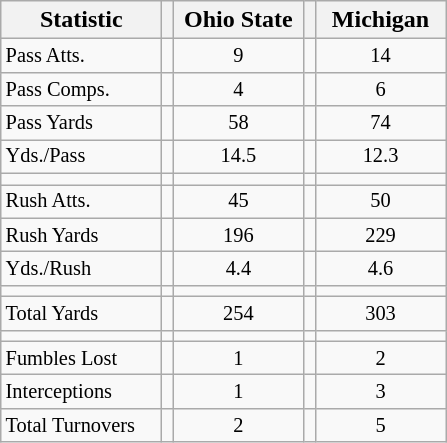<table class="wikitable">
<tr>
<th scope="col" align="left" width="100px">Statistic</th>
<th></th>
<th scope="col" text-align="center" width="80px">Ohio State</th>
<th></th>
<th scope="col" text-align="center" width="80px">Michigan</th>
</tr>
<tr>
<td style="font-size:85%;">Pass Atts.</td>
<td></td>
<td style="text-align: center; font-size:85%;">9</td>
<td></td>
<td style="text-align: center; font-size:85%;">14</td>
</tr>
<tr>
<td style="font-size:85%;">Pass Comps.</td>
<td></td>
<td style="text-align: center; font-size:85%;">4</td>
<td></td>
<td style="text-align: center; font-size:85%;">6</td>
</tr>
<tr>
<td style="font-size:85%;">Pass Yards</td>
<td></td>
<td style="text-align: center; font-size:85%;">58</td>
<td></td>
<td style="text-align: center; font-size:85%;">74</td>
</tr>
<tr>
<td style="font-size:85%;">Yds./Pass</td>
<td></td>
<td style="text-align: center; font-size:85%;">14.5</td>
<td></td>
<td style="text-align: center; font-size:85%;">12.3</td>
</tr>
<tr>
<td></td>
<td></td>
<td></td>
<td></td>
<td></td>
</tr>
<tr>
<td style="font-size:85%;">Rush Atts.</td>
<td></td>
<td style="text-align: center; font-size:85%;">45</td>
<td></td>
<td style="text-align: center; font-size:85%;">50</td>
</tr>
<tr>
<td style="font-size:85%;">Rush Yards</td>
<td></td>
<td style="text-align: center; font-size:85%;">196</td>
<td></td>
<td style="text-align: center; font-size:85%;">229</td>
</tr>
<tr>
<td style="font-size:85%;">Yds./Rush</td>
<td></td>
<td style="text-align: center; font-size:85%;">4.4</td>
<td></td>
<td style="text-align: center; font-size:85%;">4.6</td>
</tr>
<tr>
<td></td>
<td></td>
<td></td>
<td></td>
<td></td>
</tr>
<tr>
<td style="font-size:85%;">Total Yards</td>
<td></td>
<td style="text-align: center; font-size:85%;">254</td>
<td></td>
<td style="text-align: center; font-size:85%;">303</td>
</tr>
<tr>
<td></td>
<td></td>
<td></td>
<td></td>
<td></td>
</tr>
<tr>
<td style="font-size:85%;">Fumbles Lost</td>
<td></td>
<td style="text-align: center; font-size:85%;">1</td>
<td></td>
<td style="text-align: center; font-size:85%;">2</td>
</tr>
<tr>
<td style="font-size:85%;">Interceptions</td>
<td></td>
<td style="text-align: center; font-size:85%;">1</td>
<td></td>
<td style="text-align: center; font-size:85%;">3</td>
</tr>
<tr>
<td style="font-size:85%;">Total Turnovers</td>
<td></td>
<td style="text-align: center; font-size:85%;">2</td>
<td></td>
<td style="text-align: center; font-size:85%;">5</td>
</tr>
</table>
